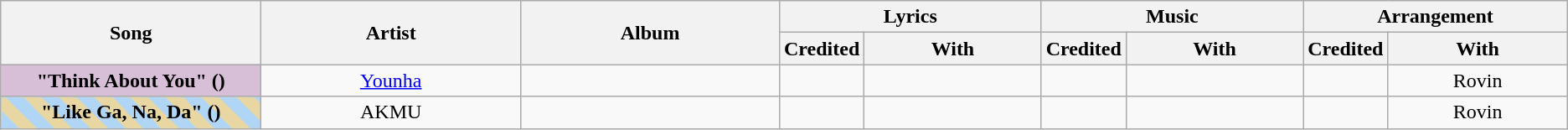<table class="wikitable plainrowheaders" style="text-align:center;">
<tr>
<th rowspan="2" width="300px">Song</th>
<th rowspan="2" width="300px">Artist</th>
<th rowspan="2" width="300px">Album</th>
<th colspan="2">Lyrics</th>
<th colspan="2">Music</th>
<th colspan="2">Arrangement</th>
</tr>
<tr>
<th width="50px">Credited</th>
<th width="200px">With</th>
<th width="50px">Credited</th>
<th width="200px">With</th>
<th width="50px">Credited</th>
<th width="200px">With</th>
</tr>
<tr>
<th scope="row" style="background-color:#D8BFD8">"Think About You" () </th>
<td><a href='#'>Younha</a></td>
<td></td>
<td></td>
<td></td>
<td></td>
<td></td>
<td></td>
<td>Rovin</td>
</tr>
<tr>
<th scope="row" style="background: repeating-linear-gradient(45deg, #b1d6f5, #b1d6f5 10px, #e8d7a2 10px, #e8d7a2 20px);">"Like Ga, Na, Da" () <br>
</th>
<td>AKMU</td>
<td></td>
<td></td>
<td></td>
<td></td>
<td></td>
<td></td>
<td>Rovin</td>
</tr>
</table>
